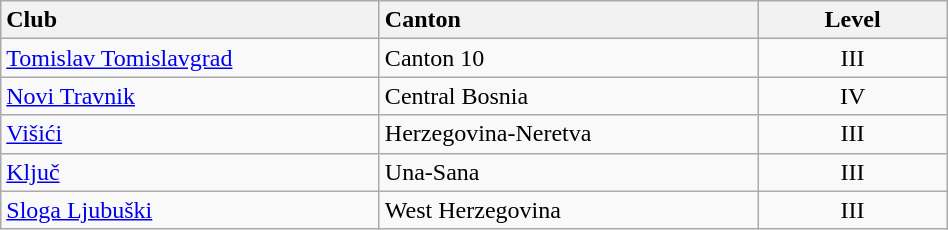<table class="wikitable" style="width:50%; text-align:left">
<tr>
<th style="width:40%; text-align:left">Club</th>
<th style="width:40%; text-align:left">Canton</th>
<th style="width:20%; text-align:center">Level</th>
</tr>
<tr>
<td><a href='#'>Tomislav Tomislavgrad</a></td>
<td>Canton 10</td>
<td style="text-align:center">III</td>
</tr>
<tr>
<td><a href='#'>Novi Travnik</a></td>
<td>Central Bosnia</td>
<td style="text-align:center">IV</td>
</tr>
<tr>
<td><a href='#'>Višići</a></td>
<td>Herzegovina-Neretva</td>
<td style="text-align:center">III</td>
</tr>
<tr>
<td><a href='#'>Ključ</a></td>
<td>Una-Sana</td>
<td style="text-align:center">III</td>
</tr>
<tr>
<td><a href='#'>Sloga Ljubuški</a></td>
<td>West Herzegovina</td>
<td style="text-align:center">III</td>
</tr>
</table>
